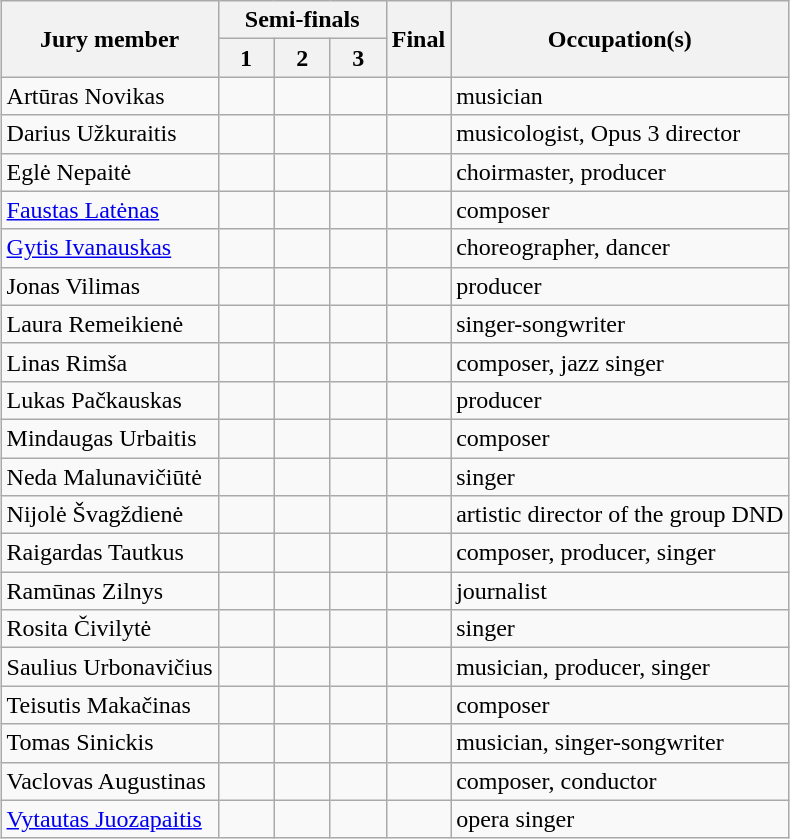<table class="wikitable plainrowheaders" style="margin: 1em auto 1em auto; text-align:left;">
<tr>
<th rowspan="2"><strong>Jury member</strong></th>
<th colspan="3">Semi-finals</th>
<th rowspan="2">Final</th>
<th rowspan="2">Occupation(s)</th>
</tr>
<tr>
<th width="30">1</th>
<th width="30">2</th>
<th width="30">3</th>
</tr>
<tr>
<td>Artūras Novikas</td>
<td></td>
<td></td>
<td></td>
<td></td>
<td>musician</td>
</tr>
<tr>
<td>Darius Užkuraitis</td>
<td></td>
<td></td>
<td></td>
<td></td>
<td>musicologist, Opus 3 director</td>
</tr>
<tr>
<td>Eglė Nepaitė</td>
<td></td>
<td></td>
<td></td>
<td></td>
<td>choirmaster, producer</td>
</tr>
<tr>
<td><a href='#'>Faustas Latėnas</a></td>
<td></td>
<td></td>
<td></td>
<td></td>
<td>composer</td>
</tr>
<tr>
<td><a href='#'>Gytis Ivanauskas</a></td>
<td></td>
<td></td>
<td></td>
<td></td>
<td>choreographer, dancer</td>
</tr>
<tr>
<td>Jonas Vilimas</td>
<td></td>
<td></td>
<td></td>
<td></td>
<td>producer</td>
</tr>
<tr>
<td>Laura Remeikienė</td>
<td></td>
<td></td>
<td></td>
<td></td>
<td>singer-songwriter</td>
</tr>
<tr>
<td>Linas Rimša</td>
<td></td>
<td></td>
<td></td>
<td></td>
<td>composer, jazz singer</td>
</tr>
<tr>
<td>Lukas Pačkauskas</td>
<td></td>
<td></td>
<td></td>
<td></td>
<td>producer</td>
</tr>
<tr>
<td>Mindaugas Urbaitis</td>
<td></td>
<td></td>
<td></td>
<td></td>
<td>composer</td>
</tr>
<tr>
<td>Neda Malunavičiūtė</td>
<td></td>
<td></td>
<td></td>
<td></td>
<td>singer</td>
</tr>
<tr>
<td>Nijolė Švagždienė</td>
<td></td>
<td></td>
<td></td>
<td></td>
<td>artistic director of the group DND</td>
</tr>
<tr>
<td>Raigardas Tautkus</td>
<td></td>
<td></td>
<td></td>
<td></td>
<td>composer, producer, singer</td>
</tr>
<tr>
<td>Ramūnas Zilnys</td>
<td></td>
<td></td>
<td></td>
<td></td>
<td>journalist</td>
</tr>
<tr>
<td>Rosita Čivilytė</td>
<td></td>
<td></td>
<td></td>
<td></td>
<td>singer</td>
</tr>
<tr>
<td>Saulius Urbonavičius</td>
<td></td>
<td></td>
<td></td>
<td></td>
<td>musician, producer, singer</td>
</tr>
<tr>
<td>Teisutis Makačinas</td>
<td></td>
<td></td>
<td></td>
<td></td>
<td>composer</td>
</tr>
<tr>
<td>Tomas Sinickis</td>
<td></td>
<td></td>
<td></td>
<td></td>
<td>musician, singer-songwriter</td>
</tr>
<tr>
<td>Vaclovas Augustinas</td>
<td></td>
<td></td>
<td></td>
<td></td>
<td>composer, conductor</td>
</tr>
<tr>
<td><a href='#'>Vytautas Juozapaitis</a></td>
<td></td>
<td></td>
<td></td>
<td></td>
<td>opera singer</td>
</tr>
</table>
